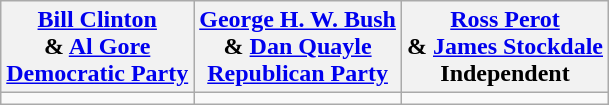<table class="wikitable" style="text-align:center;">
<tr>
<th><a href='#'>Bill Clinton</a><br> & <a href='#'>Al Gore</a><br><a href='#'>Democratic Party</a></th>
<th><a href='#'>George H. W. Bush</a><br> & <a href='#'>Dan Quayle</a><br><a href='#'>Republican Party</a></th>
<th><a href='#'>Ross Perot</a><br> & <a href='#'>James Stockdale</a><br>Independent</th>
</tr>
<tr>
<td></td>
<td></td>
<td></td>
</tr>
</table>
